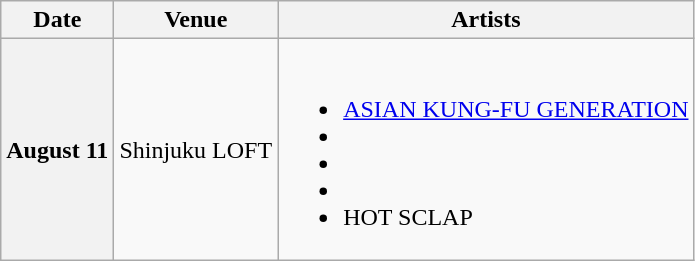<table class="wikitable">
<tr>
<th>Date</th>
<th>Venue</th>
<th>Artists</th>
</tr>
<tr>
<th>August 11</th>
<td>Shinjuku LOFT</td>
<td><br><ul><li><a href='#'>ASIAN KUNG-FU GENERATION</a></li><li></li><li></li><li></li><li>HOT SCLAP</li></ul></td>
</tr>
</table>
